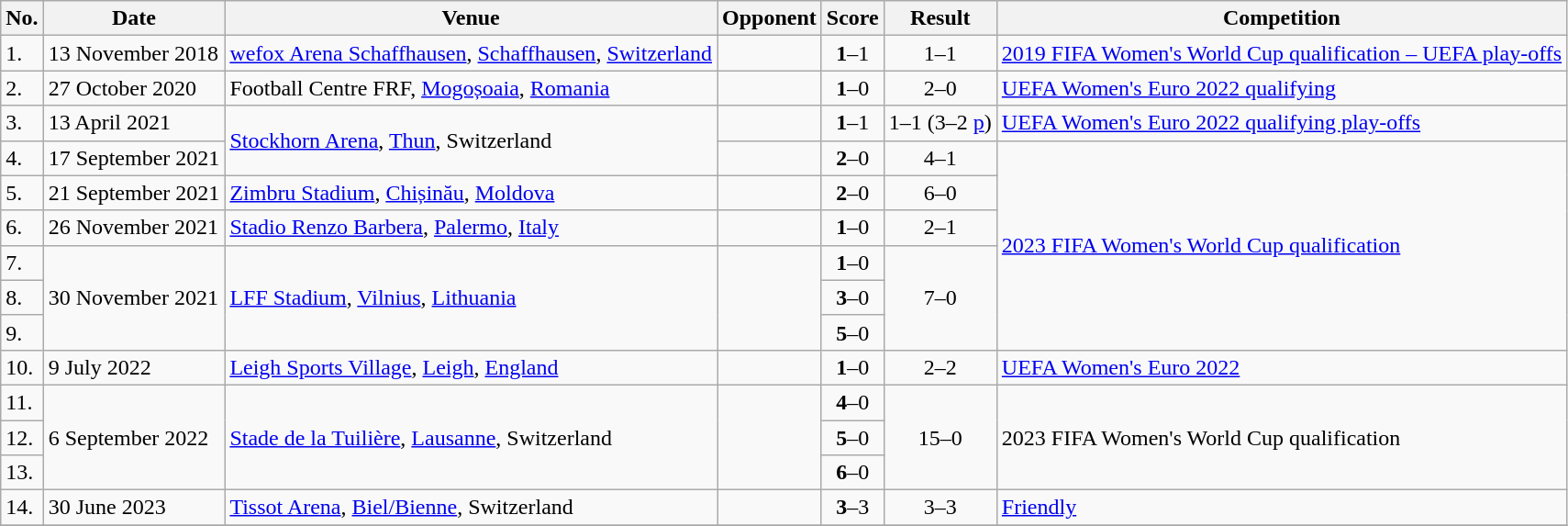<table class="wikitable">
<tr>
<th>No.</th>
<th>Date</th>
<th>Venue</th>
<th>Opponent</th>
<th>Score</th>
<th>Result</th>
<th>Competition</th>
</tr>
<tr>
<td>1.</td>
<td>13 November 2018</td>
<td><a href='#'>wefox Arena Schaffhausen</a>, <a href='#'>Schaffhausen</a>, <a href='#'>Switzerland</a></td>
<td></td>
<td align=center><strong>1</strong>–1</td>
<td align=center>1–1</td>
<td><a href='#'>2019 FIFA Women's World Cup qualification – UEFA play-offs</a></td>
</tr>
<tr>
<td>2.</td>
<td>27 October 2020</td>
<td>Football Centre FRF, <a href='#'>Mogoșoaia</a>, <a href='#'>Romania</a></td>
<td></td>
<td align=center><strong>1</strong>–0</td>
<td align=center>2–0</td>
<td><a href='#'>UEFA Women's Euro 2022 qualifying</a></td>
</tr>
<tr>
<td>3.</td>
<td>13 April 2021</td>
<td rowspan=2><a href='#'>Stockhorn Arena</a>, <a href='#'>Thun</a>, Switzerland</td>
<td></td>
<td align=center><strong>1</strong>–1</td>
<td align=center>1–1  (3–2 <a href='#'>p</a>)</td>
<td><a href='#'>UEFA Women's Euro 2022 qualifying play-offs</a></td>
</tr>
<tr>
<td>4.</td>
<td>17 September 2021</td>
<td></td>
<td align=center><strong>2</strong>–0</td>
<td align=center>4–1</td>
<td rowspan=6><a href='#'>2023 FIFA Women's World Cup qualification</a></td>
</tr>
<tr>
<td>5.</td>
<td>21 September 2021</td>
<td><a href='#'>Zimbru Stadium</a>, <a href='#'>Chișinău</a>, <a href='#'>Moldova</a></td>
<td></td>
<td align=center><strong>2</strong>–0</td>
<td align=center>6–0</td>
</tr>
<tr>
<td>6.</td>
<td>26 November 2021</td>
<td><a href='#'>Stadio Renzo Barbera</a>, <a href='#'>Palermo</a>, <a href='#'>Italy</a></td>
<td></td>
<td align=center><strong>1</strong>–0</td>
<td align=center>2–1</td>
</tr>
<tr>
<td>7.</td>
<td rowspan=3>30 November 2021</td>
<td rowspan=3><a href='#'>LFF Stadium</a>, <a href='#'>Vilnius</a>, <a href='#'>Lithuania</a></td>
<td rowspan=3></td>
<td align=center><strong>1</strong>–0</td>
<td rowspan=3 align=center>7–0</td>
</tr>
<tr>
<td>8.</td>
<td align=center><strong>3</strong>–0</td>
</tr>
<tr>
<td>9.</td>
<td align=center><strong>5</strong>–0</td>
</tr>
<tr>
<td>10.</td>
<td>9 July 2022</td>
<td><a href='#'>Leigh Sports Village</a>, <a href='#'>Leigh</a>, <a href='#'>England</a></td>
<td></td>
<td align=center><strong>1</strong>–0</td>
<td align=center>2–2</td>
<td><a href='#'>UEFA Women's Euro 2022</a></td>
</tr>
<tr>
<td>11.</td>
<td rowspan=3>6 September 2022</td>
<td rowspan=3><a href='#'>Stade de la Tuilière</a>, <a href='#'>Lausanne</a>, Switzerland</td>
<td rowspan=3></td>
<td align=center><strong>4</strong>–0</td>
<td rowspan=3 align=center>15–0</td>
<td rowspan=3>2023 FIFA Women's World Cup qualification</td>
</tr>
<tr>
<td>12.</td>
<td align=center><strong>5</strong>–0</td>
</tr>
<tr>
<td>13.</td>
<td align=center><strong>6</strong>–0</td>
</tr>
<tr>
<td>14.</td>
<td>30 June 2023</td>
<td><a href='#'>Tissot Arena</a>, <a href='#'>Biel/Bienne</a>, Switzerland</td>
<td></td>
<td align=center><strong>3</strong>–3</td>
<td align=center>3–3</td>
<td><a href='#'>Friendly</a></td>
</tr>
<tr>
</tr>
</table>
